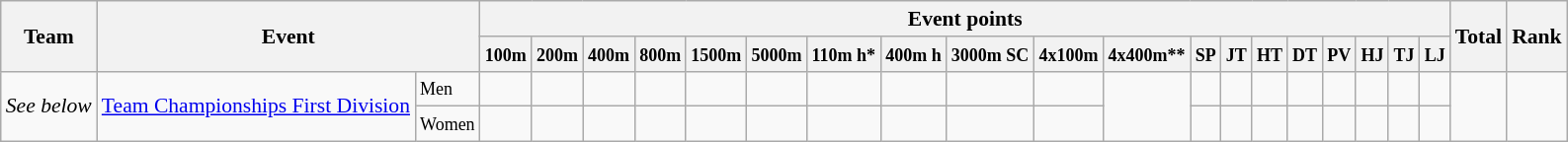<table class="wikitable" style="text-align:left; font-size:90%">
<tr>
<th rowspan="2">Team</th>
<th colspan="2" rowspan="2">Event</th>
<th colspan="19">Event points</th>
<th rowspan="2">Total</th>
<th rowspan="2">Rank</th>
</tr>
<tr>
<th><small>100m</small></th>
<th><small>200m</small></th>
<th><small>400m</small></th>
<th><small>800m</small></th>
<th><small>1500m</small></th>
<th><small>5000m</small></th>
<th><small>110m h*</small></th>
<th><small>400m h</small></th>
<th><small>3000m SC</small></th>
<th><small>4x100m</small></th>
<th><small>4x400m**</small></th>
<th><small>SP</small></th>
<th><small>JT</small></th>
<th><small>HT</small></th>
<th><small>DT</small></th>
<th><small>PV</small></th>
<th><small>HJ</small></th>
<th><small>TJ</small></th>
<th><small>LJ</small></th>
</tr>
<tr>
<td rowspan="2"><em>See below</em></td>
<td rowspan="2"><a href='#'>Team Championships First Division</a></td>
<td><small>Men</small></td>
<td></td>
<td></td>
<td></td>
<td></td>
<td></td>
<td></td>
<td></td>
<td></td>
<td></td>
<td></td>
<td rowspan="2"></td>
<td></td>
<td></td>
<td></td>
<td></td>
<td></td>
<td></td>
<td></td>
<td></td>
<td rowspan="2"></td>
<td rowspan="2"></td>
</tr>
<tr>
<td><small>Women</small></td>
<td></td>
<td></td>
<td></td>
<td></td>
<td></td>
<td></td>
<td></td>
<td></td>
<td></td>
<td></td>
<td></td>
<td></td>
<td></td>
<td></td>
<td></td>
<td></td>
<td></td>
<td></td>
</tr>
</table>
